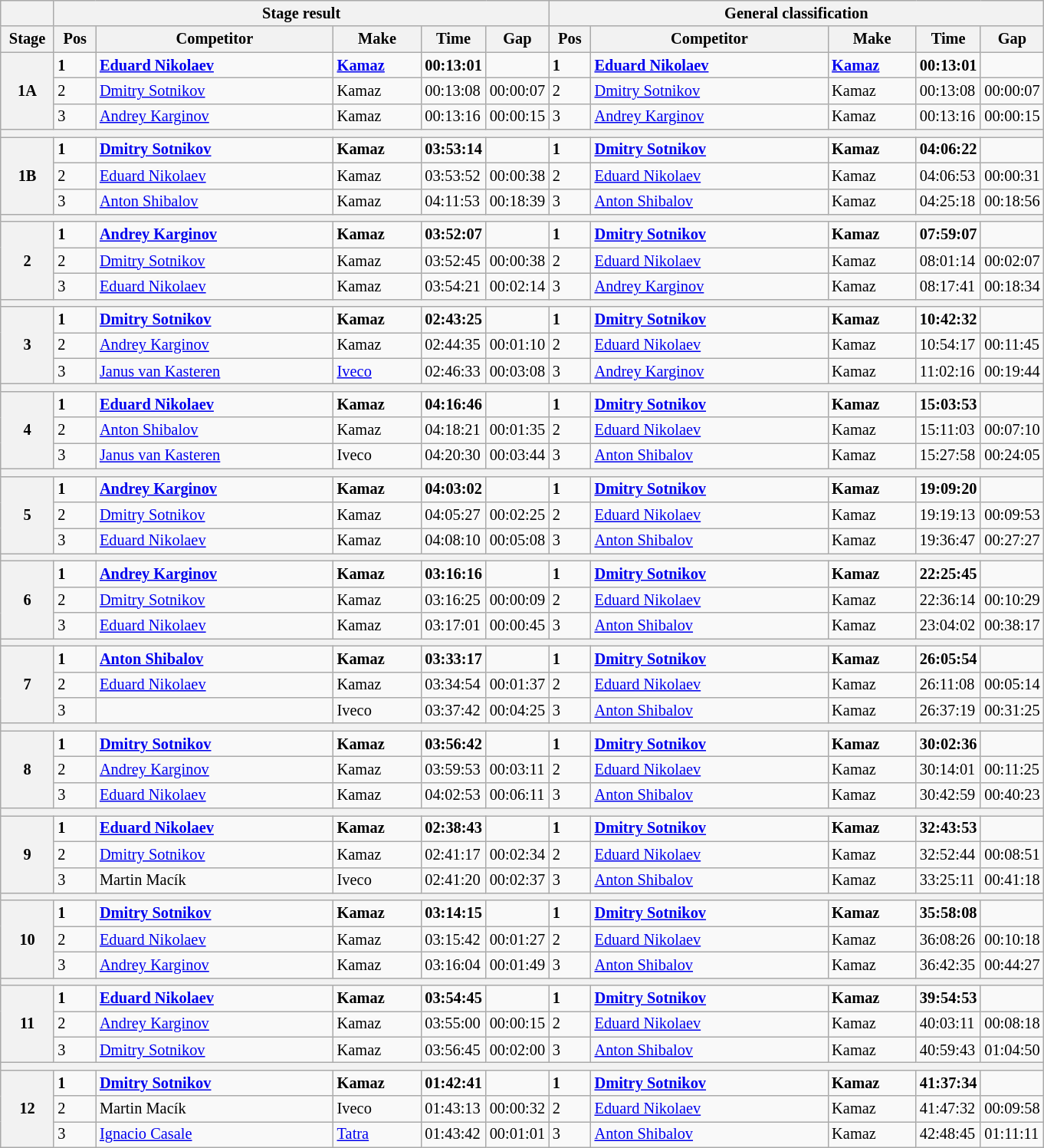<table class="wikitable" style="font-size:85%;">
<tr>
<th></th>
<th colspan=5>Stage result</th>
<th colspan=5>General classification</th>
</tr>
<tr>
<th style="width:40px;">Stage</th>
<th style="width:30px;">Pos</th>
<th style="width:200px;">Competitor</th>
<th style="width:70px;">Make</th>
<th style="width:40px;">Time</th>
<th style="width:40px;">Gap</th>
<th style="width:30px;">Pos</th>
<th style="width:200px;">Competitor</th>
<th style="width:70px;">Make</th>
<th style="width:40px;">Time</th>
<th style="width:40px;">Gap</th>
</tr>
<tr>
<th rowspan=3>1A</th>
<td><strong>1</strong></td>
<td><strong> <a href='#'>Eduard Nikolaev</a></strong></td>
<td><strong><a href='#'>Kamaz</a></strong></td>
<td><strong>00:13:01</strong></td>
<td></td>
<td><strong>1</strong></td>
<td><strong> <a href='#'>Eduard Nikolaev</a></strong></td>
<td><strong><a href='#'>Kamaz</a></strong></td>
<td><strong>00:13:01</strong></td>
<td></td>
</tr>
<tr>
<td>2</td>
<td> <a href='#'>Dmitry Sotnikov</a></td>
<td>Kamaz</td>
<td>00:13:08</td>
<td>00:00:07</td>
<td>2</td>
<td> <a href='#'>Dmitry Sotnikov</a></td>
<td>Kamaz</td>
<td>00:13:08</td>
<td>00:00:07</td>
</tr>
<tr>
<td>3</td>
<td> <a href='#'>Andrey Karginov</a></td>
<td>Kamaz</td>
<td>00:13:16</td>
<td>00:00:15</td>
<td>3</td>
<td> <a href='#'>Andrey Karginov</a></td>
<td>Kamaz</td>
<td>00:13:16</td>
<td>00:00:15</td>
</tr>
<tr>
<th colspan=11></th>
</tr>
<tr>
<th rowspan=3>1B</th>
<td><strong>1</strong></td>
<td><strong> <a href='#'>Dmitry Sotnikov</a></strong></td>
<td><strong>Kamaz</strong></td>
<td><strong>03:53:14</strong></td>
<td></td>
<td><strong>1</strong></td>
<td><strong> <a href='#'>Dmitry Sotnikov</a></strong></td>
<td><strong>Kamaz</strong></td>
<td><strong>04:06:22</strong></td>
<td></td>
</tr>
<tr>
<td>2</td>
<td> <a href='#'>Eduard Nikolaev</a></td>
<td>Kamaz</td>
<td>03:53:52</td>
<td>00:00:38</td>
<td>2</td>
<td> <a href='#'>Eduard Nikolaev</a></td>
<td>Kamaz</td>
<td>04:06:53</td>
<td>00:00:31</td>
</tr>
<tr>
<td>3</td>
<td> <a href='#'>Anton Shibalov</a></td>
<td>Kamaz</td>
<td>04:11:53</td>
<td>00:18:39</td>
<td>3</td>
<td> <a href='#'>Anton Shibalov</a></td>
<td>Kamaz</td>
<td>04:25:18</td>
<td>00:18:56</td>
</tr>
<tr>
<th colspan=11></th>
</tr>
<tr>
<th rowspan=3>2</th>
<td><strong>1</strong></td>
<td><strong> <a href='#'>Andrey Karginov</a></strong></td>
<td><strong>Kamaz</strong></td>
<td><strong>03:52:07</strong></td>
<td></td>
<td><strong>1</strong></td>
<td><strong> <a href='#'>Dmitry Sotnikov</a></strong></td>
<td><strong>Kamaz</strong></td>
<td><strong>07:59:07</strong></td>
<td></td>
</tr>
<tr>
<td>2</td>
<td> <a href='#'>Dmitry Sotnikov</a></td>
<td>Kamaz</td>
<td>03:52:45</td>
<td>00:00:38</td>
<td>2</td>
<td> <a href='#'>Eduard Nikolaev</a></td>
<td>Kamaz</td>
<td>08:01:14</td>
<td>00:02:07</td>
</tr>
<tr>
<td>3</td>
<td> <a href='#'>Eduard Nikolaev</a></td>
<td>Kamaz</td>
<td>03:54:21</td>
<td>00:02:14</td>
<td>3</td>
<td> <a href='#'>Andrey Karginov</a></td>
<td>Kamaz</td>
<td>08:17:41</td>
<td>00:18:34</td>
</tr>
<tr>
<th colspan=11></th>
</tr>
<tr>
<th rowspan=3>3</th>
<td><strong>1</strong></td>
<td><strong> <a href='#'>Dmitry Sotnikov</a></strong></td>
<td><strong>Kamaz</strong></td>
<td><strong>02:43:25</strong></td>
<td></td>
<td><strong>1</strong></td>
<td><strong> <a href='#'>Dmitry Sotnikov</a></strong></td>
<td><strong>Kamaz</strong></td>
<td><strong>10:42:32</strong></td>
<td></td>
</tr>
<tr>
<td>2</td>
<td> <a href='#'>Andrey Karginov</a></td>
<td>Kamaz</td>
<td>02:44:35</td>
<td>00:01:10</td>
<td>2</td>
<td> <a href='#'>Eduard Nikolaev</a></td>
<td>Kamaz</td>
<td>10:54:17</td>
<td>00:11:45</td>
</tr>
<tr>
<td>3</td>
<td> <a href='#'>Janus van Kasteren</a></td>
<td><a href='#'>Iveco</a></td>
<td>02:46:33</td>
<td>00:03:08</td>
<td>3</td>
<td> <a href='#'>Andrey Karginov</a></td>
<td>Kamaz</td>
<td>11:02:16</td>
<td>00:19:44</td>
</tr>
<tr>
<th colspan=11></th>
</tr>
<tr>
<th rowspan=3>4</th>
<td><strong>1</strong></td>
<td><strong> <a href='#'>Eduard Nikolaev</a></strong></td>
<td><strong>Kamaz</strong></td>
<td><strong>04:16:46</strong></td>
<td></td>
<td><strong>1</strong></td>
<td><strong> <a href='#'>Dmitry Sotnikov</a></strong></td>
<td><strong>Kamaz</strong></td>
<td><strong>15:03:53</strong></td>
<td></td>
</tr>
<tr>
<td>2</td>
<td> <a href='#'>Anton Shibalov</a></td>
<td>Kamaz</td>
<td>04:18:21</td>
<td>00:01:35</td>
<td>2</td>
<td> <a href='#'>Eduard Nikolaev</a></td>
<td>Kamaz</td>
<td>15:11:03</td>
<td>00:07:10</td>
</tr>
<tr>
<td>3</td>
<td> <a href='#'>Janus van Kasteren</a></td>
<td>Iveco</td>
<td>04:20:30</td>
<td>00:03:44</td>
<td>3</td>
<td> <a href='#'>Anton Shibalov</a></td>
<td>Kamaz</td>
<td>15:27:58</td>
<td>00:24:05</td>
</tr>
<tr>
<th colspan=11></th>
</tr>
<tr>
<th rowspan=3>5</th>
<td><strong>1</strong></td>
<td><strong> <a href='#'>Andrey Karginov</a></strong></td>
<td><strong>Kamaz</strong></td>
<td><strong>04:03:02</strong></td>
<td></td>
<td><strong>1</strong></td>
<td><strong> <a href='#'>Dmitry Sotnikov</a></strong></td>
<td><strong>Kamaz</strong></td>
<td><strong>19:09:20</strong></td>
<td></td>
</tr>
<tr>
<td>2</td>
<td> <a href='#'>Dmitry Sotnikov</a></td>
<td>Kamaz</td>
<td>04:05:27</td>
<td>00:02:25</td>
<td>2</td>
<td> <a href='#'>Eduard Nikolaev</a></td>
<td>Kamaz</td>
<td>19:19:13</td>
<td>00:09:53</td>
</tr>
<tr>
<td>3</td>
<td> <a href='#'>Eduard Nikolaev</a></td>
<td>Kamaz</td>
<td>04:08:10</td>
<td>00:05:08</td>
<td>3</td>
<td> <a href='#'>Anton Shibalov</a></td>
<td>Kamaz</td>
<td>19:36:47</td>
<td>00:27:27</td>
</tr>
<tr>
<th colspan=11></th>
</tr>
<tr>
<th rowspan=3>6</th>
<td><strong>1</strong></td>
<td><strong> <a href='#'>Andrey Karginov</a></strong></td>
<td><strong>Kamaz</strong></td>
<td><strong>03:16:16</strong></td>
<td></td>
<td><strong>1</strong></td>
<td><strong> <a href='#'>Dmitry Sotnikov</a></strong></td>
<td><strong>Kamaz</strong></td>
<td><strong>22:25:45</strong></td>
<td></td>
</tr>
<tr>
<td>2</td>
<td> <a href='#'>Dmitry Sotnikov</a></td>
<td>Kamaz</td>
<td>03:16:25</td>
<td>00:00:09</td>
<td>2</td>
<td> <a href='#'>Eduard Nikolaev</a></td>
<td>Kamaz</td>
<td>22:36:14</td>
<td>00:10:29</td>
</tr>
<tr>
<td>3</td>
<td> <a href='#'>Eduard Nikolaev</a></td>
<td>Kamaz</td>
<td>03:17:01</td>
<td>00:00:45</td>
<td>3</td>
<td> <a href='#'>Anton Shibalov</a></td>
<td>Kamaz</td>
<td>23:04:02</td>
<td>00:38:17</td>
</tr>
<tr>
<th colspan=11></th>
</tr>
<tr>
<th rowspan=3>7</th>
<td><strong>1</strong></td>
<td><strong> <a href='#'>Anton Shibalov</a></strong></td>
<td><strong>Kamaz</strong></td>
<td><strong>03:33:17</strong></td>
<td></td>
<td><strong>1</strong></td>
<td><strong> <a href='#'>Dmitry Sotnikov</a></strong></td>
<td><strong>Kamaz</strong></td>
<td><strong>26:05:54</strong></td>
<td></td>
</tr>
<tr>
<td>2</td>
<td> <a href='#'>Eduard Nikolaev</a></td>
<td>Kamaz</td>
<td>03:34:54</td>
<td>00:01:37</td>
<td>2</td>
<td> <a href='#'>Eduard Nikolaev</a></td>
<td>Kamaz</td>
<td>26:11:08</td>
<td>00:05:14</td>
</tr>
<tr>
<td>3</td>
<td> </td>
<td>Iveco</td>
<td>03:37:42</td>
<td>00:04:25</td>
<td>3</td>
<td> <a href='#'>Anton Shibalov</a></td>
<td>Kamaz</td>
<td>26:37:19</td>
<td>00:31:25</td>
</tr>
<tr>
<th colspan=11></th>
</tr>
<tr>
<th rowspan=3>8</th>
<td><strong>1</strong></td>
<td><strong> <a href='#'>Dmitry Sotnikov</a></strong></td>
<td><strong>Kamaz</strong></td>
<td><strong>03:56:42</strong></td>
<td></td>
<td><strong>1</strong></td>
<td><strong> <a href='#'>Dmitry Sotnikov</a></strong></td>
<td><strong>Kamaz</strong></td>
<td><strong>30:02:36</strong></td>
<td></td>
</tr>
<tr>
<td>2</td>
<td> <a href='#'>Andrey Karginov</a></td>
<td>Kamaz</td>
<td>03:59:53</td>
<td>00:03:11</td>
<td>2</td>
<td> <a href='#'>Eduard Nikolaev</a></td>
<td>Kamaz</td>
<td>30:14:01</td>
<td>00:11:25</td>
</tr>
<tr>
<td>3</td>
<td> <a href='#'>Eduard Nikolaev</a></td>
<td>Kamaz</td>
<td>04:02:53</td>
<td>00:06:11</td>
<td>3</td>
<td> <a href='#'>Anton Shibalov</a></td>
<td>Kamaz</td>
<td>30:42:59</td>
<td>00:40:23</td>
</tr>
<tr>
<th colspan=11></th>
</tr>
<tr>
<th rowspan=3>9</th>
<td><strong>1</strong></td>
<td><strong> <a href='#'>Eduard Nikolaev</a></strong></td>
<td><strong>Kamaz</strong></td>
<td><strong>02:38:43</strong></td>
<td></td>
<td><strong>1</strong></td>
<td><strong> <a href='#'>Dmitry Sotnikov</a></strong></td>
<td><strong>Kamaz</strong></td>
<td><strong>32:43:53</strong></td>
<td></td>
</tr>
<tr>
<td>2</td>
<td> <a href='#'>Dmitry Sotnikov</a></td>
<td>Kamaz</td>
<td>02:41:17</td>
<td>00:02:34</td>
<td>2</td>
<td> <a href='#'>Eduard Nikolaev</a></td>
<td>Kamaz</td>
<td>32:52:44</td>
<td>00:08:51</td>
</tr>
<tr>
<td>3</td>
<td> Martin Macík</td>
<td>Iveco</td>
<td>02:41:20</td>
<td>00:02:37</td>
<td>3</td>
<td> <a href='#'>Anton Shibalov</a></td>
<td>Kamaz</td>
<td>33:25:11</td>
<td>00:41:18</td>
</tr>
<tr>
<th colspan=11></th>
</tr>
<tr>
<th rowspan=3>10</th>
<td><strong>1</strong></td>
<td><strong> <a href='#'>Dmitry Sotnikov</a></strong></td>
<td><strong>Kamaz</strong></td>
<td><strong>03:14:15</strong></td>
<td></td>
<td><strong>1</strong></td>
<td><strong> <a href='#'>Dmitry Sotnikov</a></strong></td>
<td><strong>Kamaz</strong></td>
<td><strong>35:58:08</strong></td>
<td></td>
</tr>
<tr>
<td>2</td>
<td> <a href='#'>Eduard Nikolaev</a></td>
<td>Kamaz</td>
<td>03:15:42</td>
<td>00:01:27</td>
<td>2</td>
<td> <a href='#'>Eduard Nikolaev</a></td>
<td>Kamaz</td>
<td>36:08:26</td>
<td>00:10:18</td>
</tr>
<tr>
<td>3</td>
<td> <a href='#'>Andrey Karginov</a></td>
<td>Kamaz</td>
<td>03:16:04</td>
<td>00:01:49</td>
<td>3</td>
<td> <a href='#'>Anton Shibalov</a></td>
<td>Kamaz</td>
<td>36:42:35</td>
<td>00:44:27</td>
</tr>
<tr>
<th colspan=11></th>
</tr>
<tr>
<th rowspan=3>11</th>
<td><strong>1</strong></td>
<td><strong> <a href='#'>Eduard Nikolaev</a></strong></td>
<td><strong>Kamaz</strong></td>
<td><strong>03:54:45</strong></td>
<td></td>
<td><strong>1</strong></td>
<td><strong> <a href='#'>Dmitry Sotnikov</a></strong></td>
<td><strong>Kamaz</strong></td>
<td><strong>39:54:53</strong></td>
<td></td>
</tr>
<tr>
<td>2</td>
<td> <a href='#'>Andrey Karginov</a></td>
<td>Kamaz</td>
<td>03:55:00</td>
<td>00:00:15</td>
<td>2</td>
<td> <a href='#'>Eduard Nikolaev</a></td>
<td>Kamaz</td>
<td>40:03:11</td>
<td>00:08:18</td>
</tr>
<tr>
<td>3</td>
<td> <a href='#'>Dmitry Sotnikov</a></td>
<td>Kamaz</td>
<td>03:56:45</td>
<td>00:02:00</td>
<td>3</td>
<td> <a href='#'>Anton Shibalov</a></td>
<td>Kamaz</td>
<td>40:59:43</td>
<td>01:04:50</td>
</tr>
<tr>
<th colspan=11></th>
</tr>
<tr>
<th rowspan=3>12</th>
<td><strong>1</strong></td>
<td><strong> <a href='#'>Dmitry Sotnikov</a></strong></td>
<td><strong>Kamaz</strong></td>
<td><strong>01:42:41</strong></td>
<td></td>
<td><strong>1</strong></td>
<td><strong> <a href='#'>Dmitry Sotnikov</a></strong></td>
<td><strong>Kamaz</strong></td>
<td><strong>41:37:34</strong></td>
<td></td>
</tr>
<tr>
<td>2</td>
<td> Martin Macík</td>
<td>Iveco</td>
<td>01:43:13</td>
<td>00:00:32</td>
<td>2</td>
<td> <a href='#'>Eduard Nikolaev</a></td>
<td>Kamaz</td>
<td>41:47:32</td>
<td>00:09:58</td>
</tr>
<tr>
<td>3</td>
<td> <a href='#'>Ignacio Casale</a></td>
<td><a href='#'>Tatra</a></td>
<td>01:43:42</td>
<td>00:01:01</td>
<td>3</td>
<td> <a href='#'>Anton Shibalov</a></td>
<td>Kamaz</td>
<td>42:48:45</td>
<td>01:11:11</td>
</tr>
</table>
